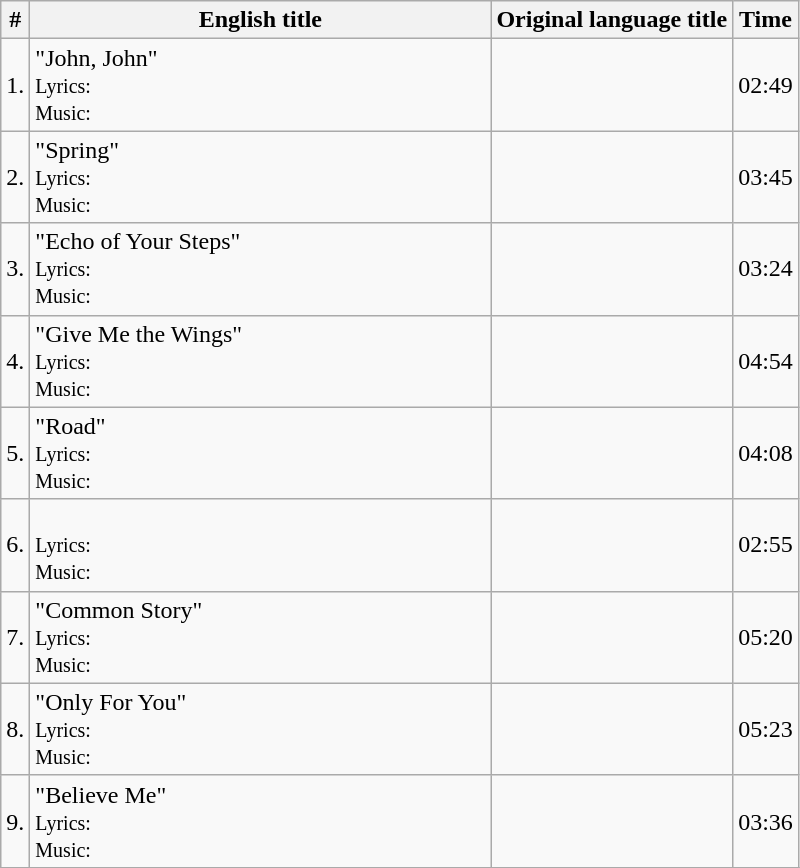<table class="wikitable">
<tr>
<th>#</th>
<th width="300">English title</th>
<th>Original language title</th>
<th>Time</th>
</tr>
<tr>
<td>1.</td>
<td>"John, John"<br><small>Lyrics:</small> <br><small>Music:</small></td>
<td></td>
<td>02:49</td>
</tr>
<tr>
<td>2.</td>
<td>"Spring"<br><small>Lyrics:</small> <br><small>Music:</small></td>
<td></td>
<td>03:45</td>
</tr>
<tr>
<td>3.</td>
<td>"Echo of Your Steps"<br><small>Lyrics:</small> <br><small>Music:</small></td>
<td></td>
<td>03:24</td>
</tr>
<tr>
<td>4.</td>
<td>"Give Me the Wings"<br><small>Lyrics:</small> <br><small>Music:</small></td>
<td></td>
<td>04:54</td>
</tr>
<tr>
<td>5.</td>
<td>"Road"<br><small>Lyrics:</small> <br><small>Music:</small></td>
<td></td>
<td>04:08</td>
</tr>
<tr>
<td>6.</td>
<td><br><small>Lyrics:</small> <br><small>Music:</small></td>
<td></td>
<td>02:55</td>
</tr>
<tr>
<td>7.</td>
<td>"Common Story"<br><small>Lyrics:</small> <br><small>Music:</small></td>
<td></td>
<td>05:20</td>
</tr>
<tr>
<td>8.</td>
<td>"Only For You"<br><small>Lyrics:</small> <br><small>Music:</small></td>
<td></td>
<td>05:23</td>
</tr>
<tr>
<td>9.</td>
<td>"Believe Me"<br><small>Lyrics:</small> <br><small>Music:</small></td>
<td></td>
<td>03:36</td>
</tr>
<tr>
</tr>
</table>
